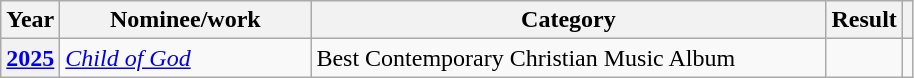<table class="wikitable plainrowheaders">
<tr>
<th>Year</th>
<th style="width:10em;">Nominee/work</th>
<th style="width:21em;">Category</th>
<th>Result</th>
<th></th>
</tr>
<tr>
<th scope="row"><a href='#'>2025</a></th>
<td><em><a href='#'>Child of God</a></em></td>
<td>Best Contemporary Christian Music Album</td>
<td></td>
<td></td>
</tr>
</table>
